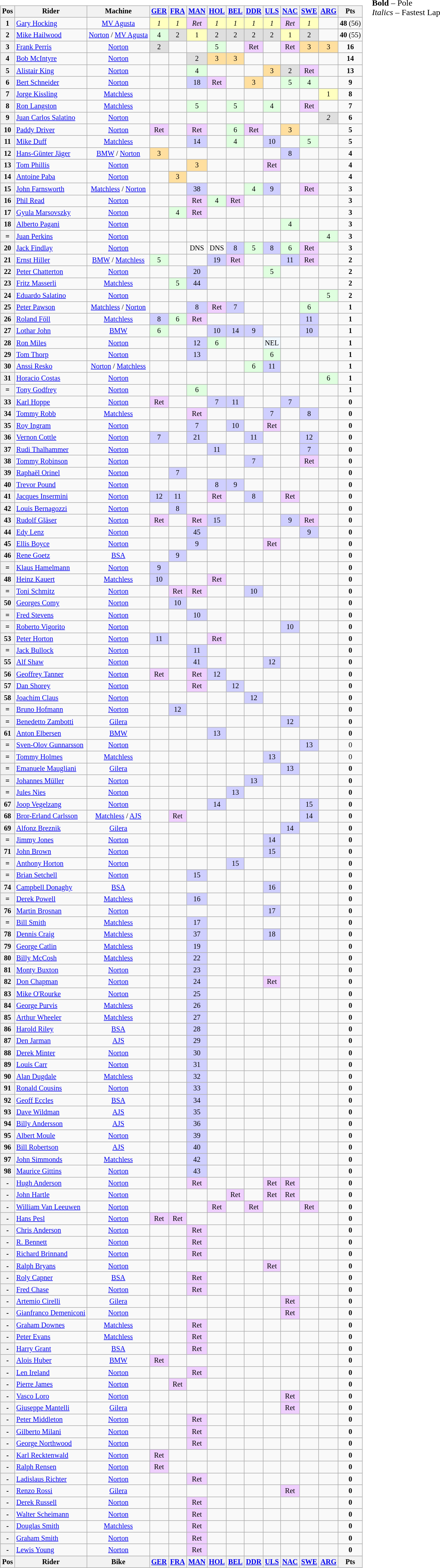<table>
<tr>
<td><br><table class="wikitable" style="font-size: 85%; text-align:center">
<tr valign="top">
<th valign="middle">Pos</th>
<th valign="middle">Rider</th>
<th valign="middle">Machine</th>
<th><a href='#'>GER</a><br></th>
<th><a href='#'>FRA</a><br></th>
<th><a href='#'>MAN</a><br></th>
<th><a href='#'>HOL</a><br></th>
<th><a href='#'>BEL</a><br></th>
<th><a href='#'>DDR</a><br></th>
<th><a href='#'>ULS</a><br></th>
<th><a href='#'>NAC</a><br></th>
<th><a href='#'>SWE</a><br></th>
<th><a href='#'>ARG</a><br></th>
<th valign="middle">Pts</th>
</tr>
<tr>
<th>1</th>
<td align="left"> <a href='#'>Gary Hocking</a></td>
<td><a href='#'>MV Agusta</a></td>
<td style="background:#ffffbf;"><em>1</em></td>
<td style="background:#ffffbf;"><em>1</em></td>
<td style="background:#efcfff;"><em>Ret</em></td>
<td style="background:#ffffbf;"><em>1</em></td>
<td style="background:#ffffbf;"><em>1</em></td>
<td style="background:#ffffbf;"><em>1</em></td>
<td style="background:#ffffbf;"><em>1</em></td>
<td style="background:#efcfff;"><em>Ret</em></td>
<td style="background:#ffffbf;"><em>1</em></td>
<td></td>
<td><strong>48</strong> (56)</td>
</tr>
<tr>
<th>2</th>
<td align="left"> <a href='#'>Mike Hailwood</a></td>
<td><a href='#'>Norton</a> / <a href='#'>MV Agusta</a></td>
<td style="background:#dfffdf;">4</td>
<td style="background:#dfdfdf;">2</td>
<td style="background:#ffffbf;">1</td>
<td style="background:#dfdfdf;">2</td>
<td style="background:#dfdfdf;">2</td>
<td style="background:#dfdfdf;">2</td>
<td style="background:#dfdfdf;">2</td>
<td style="background:#ffffbf;">1</td>
<td style="background:#dfdfdf;">2</td>
<td></td>
<td><strong>40</strong> (55)</td>
</tr>
<tr>
<th>3</th>
<td align="left"> <a href='#'>Frank Perris</a></td>
<td><a href='#'>Norton</a></td>
<td style="background:#dfdfdf;">2</td>
<td></td>
<td></td>
<td style="background:#dfffdf;">5</td>
<td></td>
<td style="background:#efcfff;">Ret</td>
<td></td>
<td style="background:#efcfff;">Ret</td>
<td style="background:#ffdf9f;">3</td>
<td style="background:#ffdf9f;">3</td>
<td><strong>16</strong></td>
</tr>
<tr>
<th>4</th>
<td align="left"> <a href='#'>Bob McIntyre</a></td>
<td><a href='#'>Norton</a></td>
<td></td>
<td></td>
<td style="background:#dfdfdf;">2</td>
<td style="background:#ffdf9f;">3</td>
<td style="background:#ffdf9f;">3</td>
<td></td>
<td></td>
<td></td>
<td></td>
<td></td>
<td><strong>14</strong></td>
</tr>
<tr>
<th>5</th>
<td align="left"> <a href='#'>Alistair King</a></td>
<td><a href='#'>Norton</a></td>
<td></td>
<td></td>
<td style="background:#dfffdf;">4</td>
<td></td>
<td></td>
<td></td>
<td style="background:#ffdf9f;">3</td>
<td style="background:#dfdfdf;">2</td>
<td style="background:#efcfff;">Ret</td>
<td></td>
<td><strong>13</strong></td>
</tr>
<tr>
<th>6</th>
<td align="left"> <a href='#'>Bert Schneider</a></td>
<td><a href='#'>Norton</a></td>
<td></td>
<td></td>
<td style="background:#cfcfff;">18</td>
<td style="background:#efcfff;">Ret</td>
<td></td>
<td style="background:#ffdf9f;">3</td>
<td></td>
<td style="background:#dfffdf;">5</td>
<td style="background:#dfffdf;">4</td>
<td></td>
<td><strong>9</strong></td>
</tr>
<tr>
<th>7</th>
<td align="left"> <a href='#'>Jorge Kissling</a></td>
<td><a href='#'>Matchless</a></td>
<td></td>
<td></td>
<td></td>
<td></td>
<td></td>
<td></td>
<td></td>
<td></td>
<td></td>
<td style="background:#ffffbf;">1</td>
<td><strong>8</strong></td>
</tr>
<tr>
<th>8</th>
<td align="left"> <a href='#'>Ron Langston</a></td>
<td><a href='#'>Matchless</a></td>
<td></td>
<td></td>
<td style="background:#dfffdf;">5</td>
<td></td>
<td style="background:#dfffdf;">5</td>
<td></td>
<td style="background:#dfffdf;">4</td>
<td></td>
<td style="background:#efcfff;">Ret</td>
<td></td>
<td><strong>7</strong></td>
</tr>
<tr>
<th>9</th>
<td align="left"> <a href='#'>Juan Carlos Salatino</a></td>
<td><a href='#'>Norton</a></td>
<td></td>
<td></td>
<td></td>
<td></td>
<td></td>
<td></td>
<td></td>
<td></td>
<td></td>
<td style="background:#dfdfdf;"><em>2</em></td>
<td><strong>6</strong></td>
</tr>
<tr>
<th>10</th>
<td align="left"> <a href='#'>Paddy Driver</a></td>
<td><a href='#'>Norton</a></td>
<td style="background:#efcfff;">Ret</td>
<td></td>
<td style="background:#efcfff;">Ret</td>
<td></td>
<td style="background:#dfffdf;">6</td>
<td style="background:#efcfff;">Ret</td>
<td></td>
<td style="background:#ffdf9f;">3</td>
<td></td>
<td></td>
<td><strong>5</strong></td>
</tr>
<tr>
<th>11</th>
<td align="left"> <a href='#'>Mike Duff</a></td>
<td><a href='#'>Matchless</a></td>
<td></td>
<td></td>
<td style="background:#cfcfff;">14</td>
<td></td>
<td style="background:#dfffdf;">4</td>
<td></td>
<td style="background:#cfcfff;">10</td>
<td></td>
<td style="background:#dfffdf;">5</td>
<td></td>
<td><strong>5</strong></td>
</tr>
<tr>
<th>12</th>
<td align="left"> <a href='#'>Hans-Günter Jäger</a></td>
<td><a href='#'>BMW</a> / <a href='#'>Norton</a></td>
<td style="background:#ffdf9f;">3</td>
<td></td>
<td></td>
<td></td>
<td></td>
<td></td>
<td></td>
<td style="background:#cfcfff;">8</td>
<td></td>
<td></td>
<td><strong>4</strong></td>
</tr>
<tr>
<th>13</th>
<td align="left"> <a href='#'>Tom Phillis</a></td>
<td><a href='#'>Norton</a></td>
<td></td>
<td></td>
<td style="background:#ffdf9f;">3</td>
<td></td>
<td></td>
<td></td>
<td style="background:#efcfff;">Ret</td>
<td></td>
<td></td>
<td></td>
<td><strong>4</strong></td>
</tr>
<tr>
<th>14</th>
<td align="left"> <a href='#'>Antoine Paba</a></td>
<td><a href='#'>Norton</a></td>
<td></td>
<td style="background:#ffdf9f;">3</td>
<td></td>
<td></td>
<td></td>
<td></td>
<td></td>
<td></td>
<td></td>
<td></td>
<td><strong>4</strong></td>
</tr>
<tr>
<th>15</th>
<td align="left"> <a href='#'>John Farnsworth</a></td>
<td><a href='#'>Matchless</a> / <a href='#'>Norton</a></td>
<td></td>
<td></td>
<td style="background:#cfcfff;">38</td>
<td></td>
<td></td>
<td style="background:#dfffdf;">4</td>
<td style="background:#cfcfff;">9</td>
<td></td>
<td style="background:#efcfff;">Ret</td>
<td></td>
<td><strong>3</strong></td>
</tr>
<tr>
<th>16</th>
<td align="left"> <a href='#'>Phil Read</a></td>
<td><a href='#'>Norton</a></td>
<td></td>
<td></td>
<td style="background:#efcfff;">Ret</td>
<td style="background:#dfffdf;">4</td>
<td style="background:#efcfff;">Ret</td>
<td></td>
<td></td>
<td></td>
<td></td>
<td></td>
<td><strong>3</strong></td>
</tr>
<tr>
<th>17</th>
<td align="left"> <a href='#'>Gyula Marsovszky</a></td>
<td><a href='#'>Norton</a></td>
<td></td>
<td style="background:#dfffdf;">4</td>
<td style="background:#efcfff;">Ret</td>
<td></td>
<td></td>
<td></td>
<td></td>
<td></td>
<td></td>
<td></td>
<td><strong>3</strong></td>
</tr>
<tr>
<th>18</th>
<td align="left"> <a href='#'>Alberto Pagani</a></td>
<td><a href='#'>Norton</a></td>
<td></td>
<td></td>
<td></td>
<td></td>
<td></td>
<td></td>
<td></td>
<td style="background:#dfffdf;">4</td>
<td></td>
<td></td>
<td><strong>3</strong></td>
</tr>
<tr>
<th>=</th>
<td align="left"> <a href='#'>Juan Perkins</a></td>
<td><a href='#'>Norton</a></td>
<td></td>
<td></td>
<td></td>
<td></td>
<td></td>
<td></td>
<td></td>
<td></td>
<td></td>
<td style="background:#dfffdf;">4</td>
<td><strong>3</strong></td>
</tr>
<tr>
<th>20</th>
<td align="left"> <a href='#'>Jack Findlay</a></td>
<td><a href='#'>Norton</a></td>
<td></td>
<td></td>
<td>DNS</td>
<td>DNS</td>
<td style="background:#cfcfff;">8</td>
<td style="background:#dfffdf;">5</td>
<td style="background:#cfcfff;">8</td>
<td style="background:#dfffdf;">6</td>
<td style="background:#efcfff;">Ret</td>
<td></td>
<td><strong>3</strong></td>
</tr>
<tr>
<th>21</th>
<td align="left"> <a href='#'>Ernst Hiller</a></td>
<td><a href='#'>BMW</a> / <a href='#'>Matchless</a></td>
<td style="background:#dfffdf;">5</td>
<td></td>
<td></td>
<td style="background:#cfcfff;">19</td>
<td style="background:#efcfff;">Ret</td>
<td></td>
<td></td>
<td style="background:#cfcfff;">11</td>
<td style="background:#efcfff;">Ret</td>
<td></td>
<td><strong>2</strong></td>
</tr>
<tr>
<th>22</th>
<td align="left"> <a href='#'>Peter Chatterton</a></td>
<td><a href='#'>Norton</a></td>
<td></td>
<td></td>
<td style="background:#cfcfff;">20</td>
<td></td>
<td></td>
<td></td>
<td style="background:#dfffdf;">5</td>
<td></td>
<td></td>
<td></td>
<td><strong>2</strong></td>
</tr>
<tr>
<th>23</th>
<td align="left"> <a href='#'>Fritz Masserli</a></td>
<td><a href='#'>Matchless</a></td>
<td></td>
<td style="background:#dfffdf;">5</td>
<td style="background:#cfcfff;">44</td>
<td></td>
<td></td>
<td></td>
<td></td>
<td></td>
<td></td>
<td></td>
<td><strong>2</strong></td>
</tr>
<tr>
<th>24</th>
<td align="left"> <a href='#'>Eduardo Salatino</a></td>
<td><a href='#'>Norton</a></td>
<td></td>
<td></td>
<td></td>
<td></td>
<td></td>
<td></td>
<td></td>
<td></td>
<td></td>
<td style="background:#dfffdf;">5</td>
<td><strong>2</strong></td>
</tr>
<tr>
<th>25</th>
<td align="left"> <a href='#'>Peter Pawson</a></td>
<td><a href='#'>Matchless</a> / <a href='#'>Norton</a></td>
<td></td>
<td></td>
<td style="background:#cfcfff;">8</td>
<td style="background:#efcfff;">Ret</td>
<td style="background:#cfcfff;">7</td>
<td></td>
<td></td>
<td></td>
<td style="background:#dfffdf;">6</td>
<td></td>
<td><strong>1</strong></td>
</tr>
<tr>
<th>26</th>
<td align="left"> <a href='#'>Roland Föll</a></td>
<td><a href='#'>Matchless</a></td>
<td style="background:#cfcfff;">8</td>
<td style="background:#dfffdf;">6</td>
<td style="background:#efcfff;">Ret</td>
<td></td>
<td></td>
<td></td>
<td></td>
<td></td>
<td style="background:#cfcfff;">11</td>
<td></td>
<td><strong>1</strong></td>
</tr>
<tr>
<th>27</th>
<td align="left"> <a href='#'>Lothar John</a></td>
<td><a href='#'>BMW</a></td>
<td style="background:#dfffdf;">6</td>
<td></td>
<td></td>
<td style="background:#cfcfff;">10</td>
<td style="background:#cfcfff;">14</td>
<td style="background:#cfcfff;">9</td>
<td></td>
<td></td>
<td style="background:#cfcfff;">10</td>
<td></td>
<td><strong>1</strong></td>
</tr>
<tr>
<th>28</th>
<td align="left"> <a href='#'>Ron Miles</a></td>
<td><a href='#'>Norton</a></td>
<td></td>
<td></td>
<td style="background:#cfcfff;">12</td>
<td style="background:#dfffdf;">6</td>
<td></td>
<td></td>
<td style="background:#F0F8FF;">NEL</td>
<td></td>
<td></td>
<td></td>
<td><strong>1</strong></td>
</tr>
<tr>
<th>29</th>
<td align="left"> <a href='#'>Tom Thorp</a></td>
<td><a href='#'>Norton</a></td>
<td></td>
<td></td>
<td style="background:#cfcfff;">13</td>
<td></td>
<td></td>
<td></td>
<td style="background:#dfffdf;">6</td>
<td></td>
<td></td>
<td></td>
<td><strong>1</strong></td>
</tr>
<tr>
<th>30</th>
<td align="left"> <a href='#'>Anssi Resko</a></td>
<td><a href='#'>Norton</a> / <a href='#'>Matchless</a></td>
<td></td>
<td></td>
<td></td>
<td></td>
<td></td>
<td style="background:#dfffdf;">6</td>
<td style="background:#cfcfff;">11</td>
<td></td>
<td></td>
<td></td>
<td><strong>1</strong></td>
</tr>
<tr>
<th>31</th>
<td align="left"> <a href='#'>Horacio Costas</a></td>
<td><a href='#'>Norton</a></td>
<td></td>
<td></td>
<td></td>
<td></td>
<td></td>
<td></td>
<td></td>
<td></td>
<td></td>
<td style="background:#dfffdf;">6</td>
<td><strong>1</strong></td>
</tr>
<tr>
<th>=</th>
<td align="left">   <a href='#'>Tony Godfrey</a></td>
<td><a href='#'>Norton</a></td>
<td></td>
<td></td>
<td style="background:#dfffdf;">6</td>
<td></td>
<td></td>
<td></td>
<td></td>
<td></td>
<td></td>
<td></td>
<td><strong>1</strong></td>
</tr>
<tr>
<th>33</th>
<td align="left"> <a href='#'>Karl Hoppe</a></td>
<td><a href='#'>Norton</a></td>
<td style="background:#efcfff;">Ret</td>
<td></td>
<td></td>
<td style="background:#cfcfff;">7</td>
<td style="background:#cfcfff;">11</td>
<td></td>
<td></td>
<td style="background:#cfcfff;">7</td>
<td></td>
<td></td>
<td><strong>0</strong></td>
</tr>
<tr>
<th>34</th>
<td align="left"> <a href='#'>Tommy Robb</a></td>
<td><a href='#'>Matchless</a></td>
<td></td>
<td></td>
<td style="background:#efcfff;">Ret</td>
<td></td>
<td></td>
<td></td>
<td style="background:#cfcfff;">7</td>
<td></td>
<td style="background:#cfcfff;">8</td>
<td></td>
<td><strong>0</strong></td>
</tr>
<tr>
<th>35</th>
<td align="left"> <a href='#'>Roy Ingram</a></td>
<td><a href='#'>Norton</a></td>
<td></td>
<td></td>
<td style="background:#cfcfff;">7</td>
<td></td>
<td style="background:#cfcfff;">10</td>
<td></td>
<td style="background:#efcfff;">Ret</td>
<td></td>
<td></td>
<td></td>
<td><strong>0</strong></td>
</tr>
<tr>
<th>36</th>
<td align="left"> <a href='#'>Vernon Cottle</a></td>
<td><a href='#'>Norton</a></td>
<td style="background:#cfcfff;">7</td>
<td></td>
<td style="background:#cfcfff;">21</td>
<td></td>
<td></td>
<td style="background:#cfcfff;">11</td>
<td></td>
<td></td>
<td style="background:#cfcfff;">12</td>
<td></td>
<td><strong>0</strong></td>
</tr>
<tr>
<th>37</th>
<td align="left"> <a href='#'>Rudi Thalhammer</a></td>
<td><a href='#'>Norton</a></td>
<td></td>
<td></td>
<td></td>
<td style="background:#cfcfff;">11</td>
<td></td>
<td></td>
<td></td>
<td></td>
<td style="background:#cfcfff;">7</td>
<td></td>
<td><strong>0</strong></td>
</tr>
<tr>
<th>38</th>
<td align="left"> <a href='#'>Tommy Robinson</a></td>
<td><a href='#'>Norton</a></td>
<td></td>
<td></td>
<td></td>
<td></td>
<td></td>
<td style="background:#cfcfff;">7</td>
<td></td>
<td></td>
<td style="background:#efcfff;">Ret</td>
<td></td>
<td><strong>0</strong></td>
</tr>
<tr>
<th>39</th>
<td align="left"> <a href='#'>Raphaël Orinel</a></td>
<td><a href='#'>Norton</a></td>
<td></td>
<td style="background:#cfcfff;">7</td>
<td></td>
<td></td>
<td></td>
<td></td>
<td></td>
<td></td>
<td></td>
<td></td>
<td><strong>0</strong></td>
</tr>
<tr>
<th>40</th>
<td align="left"> <a href='#'>Trevor Pound</a></td>
<td><a href='#'>Norton</a></td>
<td></td>
<td></td>
<td></td>
<td style="background:#cfcfff;">8</td>
<td style="background:#cfcfff;">9</td>
<td></td>
<td></td>
<td></td>
<td></td>
<td></td>
<td><strong>0</strong></td>
</tr>
<tr>
<th>41</th>
<td align="left"> <a href='#'>Jacques Insermini</a></td>
<td><a href='#'>Norton</a></td>
<td style="background:#cfcfff;">12</td>
<td style="background:#cfcfff;">11</td>
<td></td>
<td style="background:#efcfff;">Ret</td>
<td></td>
<td style="background:#cfcfff;">8</td>
<td></td>
<td style="background:#efcfff;">Ret</td>
<td></td>
<td></td>
<td><strong>0</strong></td>
</tr>
<tr>
<th>42</th>
<td align="left"> <a href='#'>Louis Bernagozzi</a></td>
<td><a href='#'>Norton</a></td>
<td></td>
<td style="background:#cfcfff;">8</td>
<td></td>
<td></td>
<td></td>
<td></td>
<td></td>
<td></td>
<td></td>
<td></td>
<td><strong>0</strong></td>
</tr>
<tr>
<th>43</th>
<td align="left"> <a href='#'>Rudolf Gläser</a></td>
<td><a href='#'>Norton</a></td>
<td style="background:#efcfff;">Ret</td>
<td></td>
<td style="background:#efcfff;">Ret</td>
<td style="background:#cfcfff;">15</td>
<td></td>
<td></td>
<td></td>
<td style="background:#cfcfff;">9</td>
<td style="background:#efcfff;">Ret</td>
<td></td>
<td><strong>0</strong></td>
</tr>
<tr>
<th>44</th>
<td align="left"> <a href='#'>Edy Lenz</a></td>
<td><a href='#'>Norton</a></td>
<td></td>
<td></td>
<td style="background:#cfcfff;">45</td>
<td></td>
<td></td>
<td></td>
<td></td>
<td></td>
<td style="background:#cfcfff;">9</td>
<td></td>
<td><strong>0</strong></td>
</tr>
<tr>
<th>45</th>
<td align="left"> <a href='#'>Ellis Boyce</a></td>
<td><a href='#'>Norton</a></td>
<td></td>
<td></td>
<td style="background:#cfcfff;">9</td>
<td></td>
<td></td>
<td></td>
<td style="background:#efcfff;">Ret</td>
<td></td>
<td></td>
<td></td>
<td><strong>0</strong></td>
</tr>
<tr>
<th>46</th>
<td align="left"> <a href='#'>Rene Goetz</a></td>
<td><a href='#'>BSA</a></td>
<td></td>
<td style="background:#cfcfff;">9</td>
<td></td>
<td></td>
<td></td>
<td></td>
<td></td>
<td></td>
<td></td>
<td></td>
<td><strong>0</strong></td>
</tr>
<tr>
<th>=</th>
<td align="left"> <a href='#'>Klaus Hamelmann</a></td>
<td><a href='#'>Norton</a></td>
<td style="background:#cfcfff;">9</td>
<td></td>
<td></td>
<td></td>
<td></td>
<td></td>
<td></td>
<td></td>
<td></td>
<td></td>
<td><strong>0</strong></td>
</tr>
<tr>
<th>48</th>
<td align="left"> <a href='#'>Heinz Kauert</a></td>
<td><a href='#'>Matchless</a></td>
<td style="background:#cfcfff;">10</td>
<td></td>
<td></td>
<td style="background:#efcfff;">Ret</td>
<td></td>
<td></td>
<td></td>
<td></td>
<td></td>
<td></td>
<td><strong>0</strong></td>
</tr>
<tr>
<th>=</th>
<td align="left"> <a href='#'>Toni Schmitz</a></td>
<td><a href='#'>Norton</a></td>
<td></td>
<td style="background:#efcfff;">Ret</td>
<td style="background:#efcfff;">Ret</td>
<td></td>
<td></td>
<td style="background:#cfcfff;">10</td>
<td></td>
<td></td>
<td></td>
<td></td>
<td><strong>0</strong></td>
</tr>
<tr>
<th>50</th>
<td align="left"> <a href='#'>Georges Comy</a></td>
<td><a href='#'>Norton</a></td>
<td></td>
<td style="background:#cfcfff;">10</td>
<td></td>
<td></td>
<td></td>
<td></td>
<td></td>
<td></td>
<td></td>
<td></td>
<td><strong>0</strong></td>
</tr>
<tr>
<th>=</th>
<td align="left"> <a href='#'>Fred Stevens</a></td>
<td><a href='#'>Norton</a></td>
<td></td>
<td></td>
<td style="background:#cfcfff;">10</td>
<td></td>
<td></td>
<td></td>
<td></td>
<td></td>
<td></td>
<td></td>
<td><strong>0</strong></td>
</tr>
<tr>
<th>=</th>
<td align="left"> <a href='#'>Roberto Vigorito</a></td>
<td><a href='#'>Norton</a></td>
<td></td>
<td></td>
<td></td>
<td></td>
<td></td>
<td></td>
<td></td>
<td style="background:#cfcfff;">10</td>
<td></td>
<td></td>
<td><strong>0</strong></td>
</tr>
<tr>
<th>53</th>
<td align="left"> <a href='#'>Peter Horton</a></td>
<td><a href='#'>Norton</a></td>
<td style="background:#cfcfff;">11</td>
<td></td>
<td></td>
<td style="background:#efcfff;">Ret</td>
<td></td>
<td></td>
<td></td>
<td></td>
<td></td>
<td></td>
<td><strong>0</strong></td>
</tr>
<tr>
<th>=</th>
<td align="left"> <a href='#'>Jack Bullock</a></td>
<td><a href='#'>Norton</a></td>
<td></td>
<td></td>
<td style="background:#cfcfff;">11</td>
<td></td>
<td></td>
<td></td>
<td></td>
<td></td>
<td></td>
<td></td>
<td><strong>0</strong></td>
</tr>
<tr>
<th>55</th>
<td align="left"> <a href='#'>Alf Shaw</a></td>
<td><a href='#'>Norton</a></td>
<td></td>
<td></td>
<td style="background:#cfcfff;">41</td>
<td></td>
<td></td>
<td></td>
<td style="background:#cfcfff;">12</td>
<td></td>
<td></td>
<td></td>
<td><strong>0</strong></td>
</tr>
<tr>
<th>56</th>
<td align="left"> <a href='#'>Geoffrey Tanner</a></td>
<td><a href='#'>Norton</a></td>
<td style="background:#efcfff;">Ret</td>
<td></td>
<td style="background:#efcfff;">Ret</td>
<td style="background:#cfcfff;">12</td>
<td></td>
<td></td>
<td></td>
<td></td>
<td></td>
<td></td>
<td><strong>0</strong></td>
</tr>
<tr>
<th>57</th>
<td align="left"> <a href='#'>Dan Shorey</a></td>
<td><a href='#'>Norton</a></td>
<td></td>
<td></td>
<td style="background:#efcfff;">Ret</td>
<td></td>
<td style="background:#cfcfff;">12</td>
<td></td>
<td></td>
<td></td>
<td></td>
<td></td>
<td><strong>0</strong></td>
</tr>
<tr>
<th>58</th>
<td align="left"> <a href='#'>Joachim Claus</a></td>
<td><a href='#'>Norton</a></td>
<td></td>
<td></td>
<td></td>
<td></td>
<td></td>
<td style="background:#cfcfff;">12</td>
<td></td>
<td></td>
<td></td>
<td></td>
<td><strong>0</strong></td>
</tr>
<tr>
<th>=</th>
<td align="left"> <a href='#'>Bruno Hofmann</a></td>
<td><a href='#'>Norton</a></td>
<td></td>
<td style="background:#cfcfff;">12</td>
<td></td>
<td></td>
<td></td>
<td></td>
<td></td>
<td></td>
<td></td>
<td></td>
<td><strong>0</strong></td>
</tr>
<tr>
<th>=</th>
<td align="left"> <a href='#'>Benedetto Zambotti</a></td>
<td><a href='#'>Gilera</a></td>
<td></td>
<td></td>
<td></td>
<td></td>
<td></td>
<td></td>
<td></td>
<td style="background:#cfcfff;">12</td>
<td></td>
<td></td>
<td><strong>0</strong></td>
</tr>
<tr>
<th>61</th>
<td align="left"> <a href='#'>Anton Elbersen</a></td>
<td><a href='#'>BMW</a></td>
<td></td>
<td></td>
<td></td>
<td style="background:#cfcfff;">13</td>
<td></td>
<td></td>
<td></td>
<td></td>
<td></td>
<td></td>
<td><strong>0</strong></td>
</tr>
<tr>
<th>=</th>
<td align="left"> <a href='#'>Sven-Olov Gunnarsson</a></td>
<td><a href='#'>Norton</a></td>
<td></td>
<td></td>
<td></td>
<td></td>
<td></td>
<td></td>
<td></td>
<td></td>
<td style="background:#cfcfff;">13</td>
<td></td>
<td>0</td>
</tr>
<tr>
<th>=</th>
<td align="left"> <a href='#'>Tommy Holmes</a></td>
<td><a href='#'>Matchless</a></td>
<td></td>
<td></td>
<td></td>
<td></td>
<td></td>
<td></td>
<td style="background:#cfcfff;">13</td>
<td></td>
<td></td>
<td></td>
<td>0</td>
</tr>
<tr>
<th>=</th>
<td align="left"> <a href='#'>Emanuele Maugliani</a></td>
<td><a href='#'>Gilera</a></td>
<td></td>
<td></td>
<td></td>
<td></td>
<td></td>
<td></td>
<td></td>
<td style="background:#cfcfff;">13</td>
<td></td>
<td></td>
<td><strong>0</strong></td>
</tr>
<tr>
<th>=</th>
<td align="left"> <a href='#'>Johannes Müller</a></td>
<td><a href='#'>Norton</a></td>
<td></td>
<td></td>
<td></td>
<td></td>
<td></td>
<td style="background:#cfcfff;">13</td>
<td></td>
<td></td>
<td></td>
<td></td>
<td><strong>0</strong></td>
</tr>
<tr>
<th>=</th>
<td align="left"> <a href='#'>Jules Nies</a></td>
<td><a href='#'>Norton</a></td>
<td></td>
<td></td>
<td></td>
<td></td>
<td style="background:#cfcfff;">13</td>
<td></td>
<td></td>
<td></td>
<td></td>
<td></td>
<td><strong>0</strong></td>
</tr>
<tr>
<th>67</th>
<td align="left"> <a href='#'>Joop Vegelzang</a></td>
<td><a href='#'>Norton</a></td>
<td></td>
<td></td>
<td></td>
<td style="background:#cfcfff;">14</td>
<td></td>
<td></td>
<td></td>
<td></td>
<td style="background:#cfcfff;">15</td>
<td></td>
<td><strong>0</strong></td>
</tr>
<tr>
<th>68</th>
<td align="left"> <a href='#'>Bror-Erland Carlsson</a></td>
<td><a href='#'>Matchless</a> / <a href='#'>AJS</a></td>
<td></td>
<td style="background:#efcfff;">Ret</td>
<td></td>
<td></td>
<td></td>
<td></td>
<td></td>
<td></td>
<td style="background:#cfcfff;">14</td>
<td></td>
<td><strong>0</strong></td>
</tr>
<tr>
<th>69</th>
<td align="left"> <a href='#'>Alfonz Breznik</a></td>
<td><a href='#'>Gilera</a></td>
<td></td>
<td></td>
<td></td>
<td></td>
<td></td>
<td></td>
<td></td>
<td style="background:#cfcfff;">14</td>
<td></td>
<td></td>
<td><strong>0</strong></td>
</tr>
<tr>
<th>=</th>
<td align="left"> <a href='#'>Jimmy Jones</a></td>
<td><a href='#'>Norton</a></td>
<td></td>
<td></td>
<td></td>
<td></td>
<td></td>
<td></td>
<td style="background:#cfcfff;">14</td>
<td></td>
<td></td>
<td></td>
<td><strong>0</strong></td>
</tr>
<tr>
<th>71</th>
<td align="left"> <a href='#'>John Brown</a></td>
<td><a href='#'>Norton</a></td>
<td></td>
<td></td>
<td></td>
<td></td>
<td></td>
<td></td>
<td style="background:#cfcfff;">15</td>
<td></td>
<td></td>
<td></td>
<td><strong>0</strong></td>
</tr>
<tr>
<th>=</th>
<td align="left"> <a href='#'>Anthony Horton</a></td>
<td><a href='#'>Norton</a></td>
<td></td>
<td></td>
<td></td>
<td></td>
<td style="background:#cfcfff;">15</td>
<td></td>
<td></td>
<td></td>
<td></td>
<td></td>
<td><strong>0</strong></td>
</tr>
<tr>
<th>=</th>
<td align="left"> <a href='#'>Brian Setchell</a></td>
<td><a href='#'>Norton</a></td>
<td></td>
<td></td>
<td style="background:#cfcfff;">15</td>
<td></td>
<td></td>
<td></td>
<td></td>
<td></td>
<td></td>
<td></td>
<td><strong>0</strong></td>
</tr>
<tr>
<th>74</th>
<td align="left"> <a href='#'>Campbell Donaghy</a></td>
<td><a href='#'>BSA</a></td>
<td></td>
<td></td>
<td></td>
<td></td>
<td></td>
<td></td>
<td style="background:#cfcfff;">16</td>
<td></td>
<td></td>
<td></td>
<td><strong>0</strong></td>
</tr>
<tr>
<th>=</th>
<td align="left"> <a href='#'>Derek Powell</a></td>
<td><a href='#'>Matchless</a></td>
<td></td>
<td></td>
<td style="background:#cfcfff;">16</td>
<td></td>
<td></td>
<td></td>
<td></td>
<td></td>
<td></td>
<td></td>
<td><strong>0</strong></td>
</tr>
<tr>
<th>76</th>
<td align="left"> <a href='#'>Martin Brosnan</a></td>
<td><a href='#'>Norton</a></td>
<td></td>
<td></td>
<td></td>
<td></td>
<td></td>
<td></td>
<td style="background:#cfcfff;">17</td>
<td></td>
<td></td>
<td></td>
<td><strong>0</strong></td>
</tr>
<tr>
<th>=</th>
<td align="left"> <a href='#'>Bill Smith</a></td>
<td><a href='#'>Matchless</a></td>
<td></td>
<td></td>
<td style="background:#cfcfff;">17</td>
<td></td>
<td></td>
<td></td>
<td></td>
<td></td>
<td></td>
<td></td>
<td><strong>0</strong></td>
</tr>
<tr>
<th>78</th>
<td align="left"> <a href='#'>Dennis Craig</a></td>
<td><a href='#'>Matchless</a></td>
<td></td>
<td></td>
<td style="background:#cfcfff;">37</td>
<td></td>
<td></td>
<td></td>
<td style="background:#cfcfff;">18</td>
<td></td>
<td></td>
<td></td>
<td><strong>0</strong></td>
</tr>
<tr>
<th>79</th>
<td align="left"> <a href='#'>George Catlin</a></td>
<td><a href='#'>Matchless</a></td>
<td></td>
<td></td>
<td style="background:#cfcfff;">19</td>
<td></td>
<td></td>
<td></td>
<td></td>
<td></td>
<td></td>
<td></td>
<td><strong>0</strong></td>
</tr>
<tr>
<th>80</th>
<td align="left"> <a href='#'>Billy McCosh</a></td>
<td><a href='#'>Matchless</a></td>
<td></td>
<td></td>
<td style="background:#cfcfff;">22</td>
<td></td>
<td></td>
<td></td>
<td></td>
<td></td>
<td></td>
<td></td>
<td><strong>0</strong></td>
</tr>
<tr>
<th>81</th>
<td align="left"> <a href='#'>Monty Buxton</a></td>
<td><a href='#'>Norton</a></td>
<td></td>
<td></td>
<td style="background:#cfcfff;">23</td>
<td></td>
<td></td>
<td></td>
<td></td>
<td></td>
<td></td>
<td></td>
<td><strong>0</strong></td>
</tr>
<tr>
<th>82</th>
<td align="left"> <a href='#'>Don Chapman</a></td>
<td><a href='#'>Norton</a></td>
<td></td>
<td></td>
<td style="background:#cfcfff;">24</td>
<td></td>
<td></td>
<td></td>
<td style="background:#efcfff;">Ret</td>
<td></td>
<td></td>
<td></td>
<td><strong>0</strong></td>
</tr>
<tr>
<th>83</th>
<td align="left"> <a href='#'>Mike O'Rourke</a></td>
<td><a href='#'>Norton</a></td>
<td></td>
<td></td>
<td style="background:#cfcfff;">25</td>
<td></td>
<td></td>
<td></td>
<td></td>
<td></td>
<td></td>
<td></td>
<td><strong>0</strong></td>
</tr>
<tr>
<th>84</th>
<td align="left"> <a href='#'>George Purvis</a></td>
<td><a href='#'>Matchless</a></td>
<td></td>
<td></td>
<td style="background:#cfcfff;">26</td>
<td></td>
<td></td>
<td></td>
<td></td>
<td></td>
<td></td>
<td></td>
<td><strong>0</strong></td>
</tr>
<tr>
<th>85</th>
<td align="left"> <a href='#'>Arthur Wheeler</a></td>
<td><a href='#'>Matchless</a></td>
<td></td>
<td></td>
<td style="background:#cfcfff;">27</td>
<td></td>
<td></td>
<td></td>
<td></td>
<td></td>
<td></td>
<td></td>
<td><strong>0</strong></td>
</tr>
<tr>
<th>86</th>
<td align="left"> <a href='#'>Harold Riley</a></td>
<td><a href='#'>BSA</a></td>
<td></td>
<td></td>
<td style="background:#cfcfff;">28</td>
<td></td>
<td></td>
<td></td>
<td></td>
<td></td>
<td></td>
<td></td>
<td><strong>0</strong></td>
</tr>
<tr>
<th>87</th>
<td align="left"> <a href='#'>Den Jarman</a></td>
<td><a href='#'>AJS</a></td>
<td></td>
<td></td>
<td style="background:#cfcfff;">29</td>
<td></td>
<td></td>
<td></td>
<td></td>
<td></td>
<td></td>
<td></td>
<td><strong>0</strong></td>
</tr>
<tr>
<th>88</th>
<td align="left"> <a href='#'>Derek Minter</a></td>
<td><a href='#'>Norton</a></td>
<td></td>
<td></td>
<td style="background:#cfcfff;">30</td>
<td></td>
<td></td>
<td></td>
<td></td>
<td></td>
<td></td>
<td></td>
<td><strong>0</strong></td>
</tr>
<tr>
<th>89</th>
<td align="left"> <a href='#'>Louis Carr</a></td>
<td><a href='#'>Norton</a></td>
<td></td>
<td></td>
<td style="background:#cfcfff;">31</td>
<td></td>
<td></td>
<td></td>
<td></td>
<td></td>
<td></td>
<td></td>
<td><strong>0</strong></td>
</tr>
<tr>
<th>90</th>
<td align="left"> <a href='#'>Alan Dugdale</a></td>
<td><a href='#'>Matchless</a></td>
<td></td>
<td></td>
<td style="background:#cfcfff;">32</td>
<td></td>
<td></td>
<td></td>
<td></td>
<td></td>
<td></td>
<td></td>
<td><strong>0</strong></td>
</tr>
<tr>
<th>91</th>
<td align="left"> <a href='#'>Ronald Cousins</a></td>
<td><a href='#'>Norton</a></td>
<td></td>
<td></td>
<td style="background:#cfcfff;">33</td>
<td></td>
<td></td>
<td></td>
<td></td>
<td></td>
<td></td>
<td></td>
<td><strong>0</strong></td>
</tr>
<tr>
<th>92</th>
<td align="left"> <a href='#'>Geoff Eccles</a></td>
<td><a href='#'>BSA</a></td>
<td></td>
<td></td>
<td style="background:#cfcfff;">34</td>
<td></td>
<td></td>
<td></td>
<td></td>
<td></td>
<td></td>
<td></td>
<td><strong>0</strong></td>
</tr>
<tr>
<th>93</th>
<td align="left"> <a href='#'>Dave Wildman</a></td>
<td><a href='#'>AJS</a></td>
<td></td>
<td></td>
<td style="background:#cfcfff;">35</td>
<td></td>
<td></td>
<td></td>
<td></td>
<td></td>
<td></td>
<td></td>
<td><strong>0</strong></td>
</tr>
<tr>
<th>94</th>
<td align="left"> <a href='#'>Billy Andersson</a></td>
<td><a href='#'>AJS</a></td>
<td></td>
<td></td>
<td style="background:#cfcfff;">36</td>
<td></td>
<td></td>
<td></td>
<td></td>
<td></td>
<td></td>
<td></td>
<td><strong>0</strong></td>
</tr>
<tr>
<th>95</th>
<td align="left"> <a href='#'>Albert Moule</a></td>
<td><a href='#'>Norton</a></td>
<td></td>
<td></td>
<td style="background:#cfcfff;">39</td>
<td></td>
<td></td>
<td></td>
<td></td>
<td></td>
<td></td>
<td></td>
<td><strong>0</strong></td>
</tr>
<tr>
<th>96</th>
<td align="left"> <a href='#'>Bill Robertson</a></td>
<td><a href='#'>AJS</a></td>
<td></td>
<td></td>
<td style="background:#cfcfff;">40</td>
<td></td>
<td></td>
<td></td>
<td></td>
<td></td>
<td></td>
<td></td>
<td><strong>0</strong></td>
</tr>
<tr>
<th>97</th>
<td align="left"> <a href='#'>John Simmonds</a></td>
<td><a href='#'>Matchless</a></td>
<td></td>
<td></td>
<td style="background:#cfcfff;">42</td>
<td></td>
<td></td>
<td></td>
<td></td>
<td></td>
<td></td>
<td></td>
<td><strong>0</strong></td>
</tr>
<tr>
<th>98</th>
<td align="left"> <a href='#'>Maurice Gittins</a></td>
<td><a href='#'>Norton</a></td>
<td></td>
<td></td>
<td style="background:#cfcfff;">43</td>
<td></td>
<td></td>
<td></td>
<td></td>
<td></td>
<td></td>
<td></td>
<td><strong>0</strong></td>
</tr>
<tr>
<th>-</th>
<td align="left"> <a href='#'>Hugh Anderson</a></td>
<td><a href='#'>Norton</a></td>
<td></td>
<td></td>
<td style="background:#efcfff;">Ret</td>
<td></td>
<td></td>
<td></td>
<td style="background:#efcfff;">Ret</td>
<td style="background:#efcfff;">Ret</td>
<td></td>
<td></td>
<td><strong>0</strong></td>
</tr>
<tr>
<th>-</th>
<td align="left"> <a href='#'>John Hartle</a></td>
<td><a href='#'>Norton</a></td>
<td></td>
<td></td>
<td></td>
<td></td>
<td style="background:#efcfff;">Ret</td>
<td></td>
<td style="background:#efcfff;">Ret</td>
<td style="background:#efcfff;">Ret</td>
<td></td>
<td></td>
<td><strong>0</strong></td>
</tr>
<tr>
<th>-</th>
<td align="left"> <a href='#'>William Van Leeuwen</a></td>
<td><a href='#'>Norton</a></td>
<td></td>
<td></td>
<td></td>
<td style="background:#efcfff;">Ret</td>
<td></td>
<td style="background:#efcfff;">Ret</td>
<td></td>
<td></td>
<td style="background:#efcfff;">Ret</td>
<td></td>
<td><strong>0</strong></td>
</tr>
<tr>
<th>-</th>
<td align="left"> <a href='#'>Hans Pesl</a></td>
<td><a href='#'>Norton</a></td>
<td style="background:#efcfff;">Ret</td>
<td style="background:#efcfff;">Ret</td>
<td></td>
<td></td>
<td></td>
<td></td>
<td></td>
<td></td>
<td></td>
<td></td>
<td><strong>0</strong></td>
</tr>
<tr>
<th>-</th>
<td align="left"> <a href='#'>Chris Anderson</a></td>
<td><a href='#'>Norton</a></td>
<td></td>
<td></td>
<td style="background:#efcfff;">Ret</td>
<td></td>
<td></td>
<td></td>
<td></td>
<td></td>
<td></td>
<td></td>
<td><strong>0</strong></td>
</tr>
<tr>
<th>-</th>
<td align="left"> <a href='#'>R. Bennett</a></td>
<td><a href='#'>Norton</a></td>
<td></td>
<td></td>
<td style="background:#efcfff;">Ret</td>
<td></td>
<td></td>
<td></td>
<td></td>
<td></td>
<td></td>
<td></td>
<td><strong>0</strong></td>
</tr>
<tr>
<th>-</th>
<td align="left"> <a href='#'>Richard Brinnand</a></td>
<td><a href='#'>Norton</a></td>
<td></td>
<td></td>
<td style="background:#efcfff;">Ret</td>
<td></td>
<td></td>
<td></td>
<td></td>
<td></td>
<td></td>
<td></td>
<td><strong>0</strong></td>
</tr>
<tr>
<th>-</th>
<td align="left"> <a href='#'>Ralph Bryans</a></td>
<td><a href='#'>Norton</a></td>
<td></td>
<td></td>
<td></td>
<td></td>
<td></td>
<td></td>
<td style="background:#efcfff;">Ret</td>
<td></td>
<td></td>
<td></td>
<td><strong>0</strong></td>
</tr>
<tr>
<th>-</th>
<td align="left"> <a href='#'>Roly Capner</a></td>
<td><a href='#'>BSA</a></td>
<td></td>
<td></td>
<td style="background:#efcfff;">Ret</td>
<td></td>
<td></td>
<td></td>
<td></td>
<td></td>
<td></td>
<td></td>
<td><strong>0</strong></td>
</tr>
<tr>
<th>-</th>
<td align="left"> <a href='#'>Fred Chase</a></td>
<td><a href='#'>Norton</a></td>
<td></td>
<td></td>
<td style="background:#efcfff;">Ret</td>
<td></td>
<td></td>
<td></td>
<td></td>
<td></td>
<td></td>
<td></td>
<td><strong>0</strong></td>
</tr>
<tr>
<th>-</th>
<td align="left"> <a href='#'>Artemio Cirelli</a></td>
<td><a href='#'>Gilera</a></td>
<td></td>
<td></td>
<td></td>
<td></td>
<td></td>
<td></td>
<td></td>
<td style="background:#efcfff;">Ret</td>
<td></td>
<td></td>
<td><strong>0</strong></td>
</tr>
<tr>
<th>-</th>
<td align="left"> <a href='#'>Gianfranco Demeniconi</a></td>
<td><a href='#'>Norton</a></td>
<td></td>
<td></td>
<td></td>
<td></td>
<td></td>
<td></td>
<td></td>
<td style="background:#efcfff;">Ret</td>
<td></td>
<td></td>
<td><strong>0</strong></td>
</tr>
<tr>
<th>-</th>
<td align="left"> <a href='#'>Graham Downes</a></td>
<td><a href='#'>Matchless</a></td>
<td></td>
<td></td>
<td style="background:#efcfff;">Ret</td>
<td></td>
<td></td>
<td></td>
<td></td>
<td></td>
<td></td>
<td></td>
<td><strong>0</strong></td>
</tr>
<tr>
<th>-</th>
<td align="left"> <a href='#'>Peter Evans</a></td>
<td><a href='#'>Matchless</a></td>
<td></td>
<td></td>
<td style="background:#efcfff;">Ret</td>
<td></td>
<td></td>
<td></td>
<td></td>
<td></td>
<td></td>
<td></td>
<td><strong>0</strong></td>
</tr>
<tr>
<th>-</th>
<td align="left"> <a href='#'>Harry Grant</a></td>
<td><a href='#'>BSA</a></td>
<td></td>
<td></td>
<td style="background:#efcfff;">Ret</td>
<td></td>
<td></td>
<td></td>
<td></td>
<td></td>
<td></td>
<td></td>
<td><strong>0</strong></td>
</tr>
<tr>
<th>-</th>
<td align="left"> <a href='#'>Alois Huber</a></td>
<td><a href='#'>BMW</a></td>
<td style="background:#efcfff;">Ret</td>
<td></td>
<td></td>
<td></td>
<td></td>
<td></td>
<td></td>
<td></td>
<td></td>
<td></td>
<td><strong>0</strong></td>
</tr>
<tr>
<th>-</th>
<td align="left"> <a href='#'>Len Ireland</a></td>
<td><a href='#'>Norton</a></td>
<td></td>
<td></td>
<td style="background:#efcfff;">Ret</td>
<td></td>
<td></td>
<td></td>
<td></td>
<td></td>
<td></td>
<td></td>
<td><strong>0</strong></td>
</tr>
<tr>
<th>-</th>
<td align="left"> <a href='#'>Pierre James</a></td>
<td><a href='#'>Norton</a></td>
<td></td>
<td style="background:#efcfff;">Ret</td>
<td></td>
<td></td>
<td></td>
<td></td>
<td></td>
<td></td>
<td></td>
<td></td>
<td><strong>0</strong></td>
</tr>
<tr>
<th>-</th>
<td align="left"> <a href='#'>Vasco Loro</a></td>
<td><a href='#'>Norton</a></td>
<td></td>
<td></td>
<td></td>
<td></td>
<td></td>
<td></td>
<td></td>
<td style="background:#efcfff;">Ret</td>
<td></td>
<td></td>
<td><strong>0</strong></td>
</tr>
<tr>
<th>-</th>
<td align="left"> <a href='#'>Giuseppe Mantelli</a></td>
<td><a href='#'>Gilera</a></td>
<td></td>
<td></td>
<td></td>
<td></td>
<td></td>
<td></td>
<td></td>
<td style="background:#efcfff;">Ret</td>
<td></td>
<td></td>
<td><strong>0</strong></td>
</tr>
<tr>
<th>-</th>
<td align="left"> <a href='#'>Peter Middleton</a></td>
<td><a href='#'>Norton</a></td>
<td></td>
<td></td>
<td style="background:#efcfff;">Ret</td>
<td></td>
<td></td>
<td></td>
<td></td>
<td></td>
<td></td>
<td></td>
<td><strong>0</strong></td>
</tr>
<tr>
<th>-</th>
<td align="left"> <a href='#'>Gilberto Milani</a></td>
<td><a href='#'>Norton</a></td>
<td></td>
<td></td>
<td style="background:#efcfff;">Ret</td>
<td></td>
<td></td>
<td></td>
<td></td>
<td></td>
<td></td>
<td></td>
<td><strong>0</strong></td>
</tr>
<tr>
<th>-</th>
<td align="left"> <a href='#'>George Northwood</a></td>
<td><a href='#'>Norton</a></td>
<td></td>
<td></td>
<td style="background:#efcfff;">Ret</td>
<td></td>
<td></td>
<td></td>
<td></td>
<td></td>
<td></td>
<td></td>
<td><strong>0</strong></td>
</tr>
<tr>
<th>-</th>
<td align="left"> <a href='#'>Karl Recktenwald</a></td>
<td><a href='#'>Norton</a></td>
<td style="background:#efcfff;">Ret</td>
<td></td>
<td></td>
<td></td>
<td></td>
<td></td>
<td></td>
<td></td>
<td></td>
<td></td>
<td><strong>0</strong></td>
</tr>
<tr>
<th>-</th>
<td align="left"> <a href='#'>Ralph Rensen</a></td>
<td><a href='#'>Norton</a></td>
<td style="background:#efcfff;">Ret</td>
<td></td>
<td></td>
<td></td>
<td></td>
<td></td>
<td></td>
<td></td>
<td></td>
<td></td>
<td><strong>0</strong></td>
</tr>
<tr>
<th>-</th>
<td align="left"> <a href='#'>Ladislaus Richter</a></td>
<td><a href='#'>Norton</a></td>
<td></td>
<td></td>
<td style="background:#efcfff;">Ret</td>
<td></td>
<td></td>
<td></td>
<td></td>
<td></td>
<td></td>
<td></td>
<td><strong>0</strong></td>
</tr>
<tr>
<th>-</th>
<td align="left"> <a href='#'>Renzo Rossi</a></td>
<td><a href='#'>Gilera</a></td>
<td></td>
<td></td>
<td></td>
<td></td>
<td></td>
<td></td>
<td></td>
<td style="background:#efcfff;">Ret</td>
<td></td>
<td></td>
<td><strong>0</strong></td>
</tr>
<tr>
<th>-</th>
<td align="left"> <a href='#'>Derek Russell</a></td>
<td><a href='#'>Norton</a></td>
<td></td>
<td></td>
<td style="background:#efcfff;">Ret</td>
<td></td>
<td></td>
<td></td>
<td></td>
<td></td>
<td></td>
<td></td>
<td><strong>0</strong></td>
</tr>
<tr>
<th>-</th>
<td align="left"> <a href='#'>Walter Scheimann</a></td>
<td><a href='#'>Norton</a></td>
<td></td>
<td></td>
<td style="background:#efcfff;">Ret</td>
<td></td>
<td></td>
<td></td>
<td></td>
<td></td>
<td></td>
<td></td>
<td><strong>0</strong></td>
</tr>
<tr>
<th>-</th>
<td align="left"> <a href='#'>Douglas Smith</a></td>
<td><a href='#'>Matchless</a></td>
<td></td>
<td></td>
<td style="background:#efcfff;">Ret</td>
<td></td>
<td></td>
<td></td>
<td></td>
<td></td>
<td></td>
<td></td>
<td><strong>0</strong></td>
</tr>
<tr>
<th>-</th>
<td align="left"> <a href='#'>Graham Smith</a></td>
<td><a href='#'>Norton</a></td>
<td></td>
<td></td>
<td style="background:#efcfff;">Ret</td>
<td></td>
<td></td>
<td></td>
<td></td>
<td></td>
<td></td>
<td></td>
<td><strong>0</strong></td>
</tr>
<tr>
<th>-</th>
<td align="left"> <a href='#'>Lewis Young</a></td>
<td><a href='#'>Norton</a></td>
<td></td>
<td></td>
<td style="background:#efcfff;">Ret</td>
<td></td>
<td></td>
<td></td>
<td></td>
<td></td>
<td></td>
<td></td>
<td><strong>0</strong></td>
</tr>
<tr valign="top">
<th valign="middle">Pos</th>
<th valign="middle">Rider</th>
<th valign="middle">Bike</th>
<th><a href='#'>GER</a><br></th>
<th><a href='#'>FRA</a><br></th>
<th><a href='#'>MAN</a><br></th>
<th><a href='#'>HOL</a><br></th>
<th><a href='#'>BEL</a><br></th>
<th><a href='#'>DDR</a><br></th>
<th><a href='#'>ULS</a><br></th>
<th><a href='#'>NAC</a><br></th>
<th><a href='#'>SWE</a><br></th>
<th><a href='#'>ARG</a><br></th>
<th valign="middle">Pts</th>
</tr>
</table>
</td>
<td valign="top"><br>
<span><strong>Bold</strong> – Pole<br>
<em>Italics</em> – Fastest Lap</span></td>
</tr>
</table>
